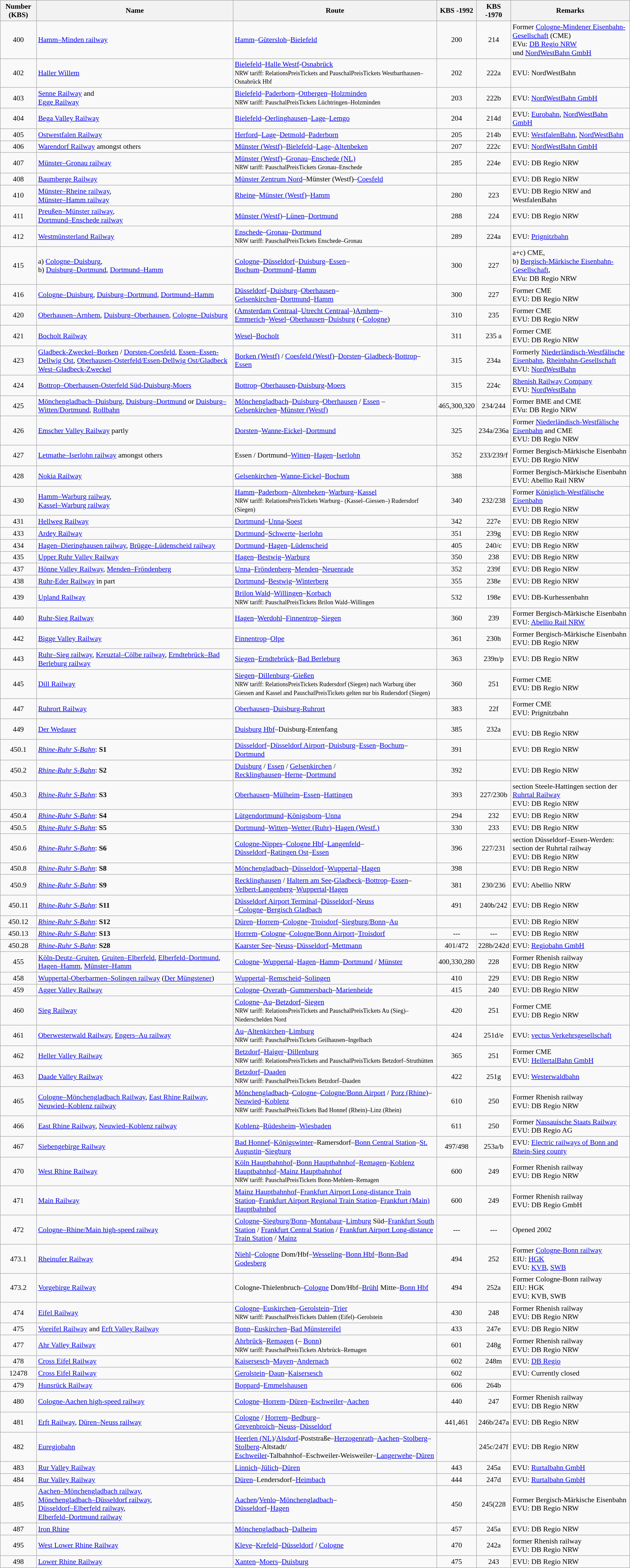<table class="wikitable" style="Font-Size: 90%">
<tr class="hintergrundfarbe6">
<th style="text-align:center; width:65px;">Number <br>(KBS)</th>
<th>Name</th>
<th>Route</th>
<th style="width:55px;">KBS -1992</th>
<th style="width:55px;">KBS -1970</th>
<th>Remarks</th>
</tr>
<tr>
<td style="text-align:center;">400</td>
<td><a href='#'>Hamm–Minden railway</a></td>
<td><a href='#'>Hamm</a>–<a href='#'>Gütersloh</a>–<a href='#'>Bielefeld</a></td>
<td style="text-align:center;">200</td>
<td style="text-align:center;">214</td>
<td>Former <a href='#'>Cologne-Mindener Eisenbahn-Gesellschaft</a> (CME)<br>EVu: <a href='#'>DB Regio NRW</a> <br>und <a href='#'>NordWestBahn GmbH</a></td>
</tr>
<tr>
<td style="text-align:center;">402</td>
<td><a href='#'>Haller Willem</a></td>
<td><a href='#'>Bielefeld</a>–<a href='#'>Halle Westf</a>-<a href='#'>Osnabrück</a><br><small>NRW tariff: RelationsPreisTickets and PauschalPreisTickets Westbarthausen–Osnabrück Hbf</small></td>
<td style="text-align:center;">202</td>
<td style="text-align:center;">222a</td>
<td>EVU: NordWestBahn</td>
</tr>
<tr>
<td style="text-align:center;">403</td>
<td><a href='#'>Senne Railway</a> and<br><a href='#'>Egge Railway</a></td>
<td><a href='#'>Bielefeld</a>–<a href='#'>Paderborn</a>–<a href='#'>Ottbergen</a>–<a href='#'>Holzminden</a> <br><small>NRW tariff: PauschalPreisTickets Lüchtringen–Holzminden</small></td>
<td style="text-align:center;">203</td>
<td style="text-align:center;">222b</td>
<td>EVU: <a href='#'>NordWestBahn GmbH</a></td>
</tr>
<tr>
<td style="text-align:center;">404</td>
<td><a href='#'>Bega Valley Railway</a></td>
<td><a href='#'>Bielefeld</a>–<a href='#'>Oerlinghausen</a>–<a href='#'>Lage</a>–<a href='#'>Lemgo</a></td>
<td style="text-align:center;">204</td>
<td style="text-align:center;">214d</td>
<td>EVU: <a href='#'>Eurobahn</a>, <a href='#'>NordWestBahn GmbH</a></td>
</tr>
<tr>
<td style="text-align:center;">405</td>
<td><a href='#'>Ostwestfalen Railway</a></td>
<td><a href='#'>Herford</a>–<a href='#'>Lage</a>–<a href='#'>Detmold</a>–<a href='#'>Paderborn</a></td>
<td style="text-align:center;">205</td>
<td style="text-align:center;">214b</td>
<td>EVU: <a href='#'>WestfalenBahn</a>, <a href='#'>NordWestBahn</a></td>
</tr>
<tr>
<td style="text-align:center;">406</td>
<td><a href='#'>Warendorf Railway</a> amongst others</td>
<td><a href='#'>Münster (Westf)</a>–<a href='#'>Bielefeld</a>–<a href='#'>Lage</a>–<a href='#'>Altenbeken</a></td>
<td style="text-align:center;">207</td>
<td style="text-align:center;">222c</td>
<td>EVU: <a href='#'>NordWestBahn GmbH</a></td>
</tr>
<tr>
<td style="text-align:center;">407</td>
<td><a href='#'>Münster–Gronau railway</a></td>
<td><a href='#'>Münster (Westf)</a>–<a href='#'>Gronau</a>–<a href='#'>Enschede (NL)</a><br><small>NRW tariff: PauschalPreisTickets Gronau–Enschede</small></td>
<td style="text-align:center;">285</td>
<td style="text-align:center;">224e</td>
<td>EVU: DB Regio NRW</td>
</tr>
<tr>
<td style="text-align:center;">408</td>
<td><a href='#'>Baumberge Railway</a></td>
<td><a href='#'>Münster Zentrum Nord</a>–Münster (Westf)–<a href='#'>Coesfeld</a></td>
<td style="text-align:center;"></td>
<td style="text-align:center;"></td>
<td>EVU: DB Regio NRW</td>
</tr>
<tr>
<td style="text-align:center;">410</td>
<td><a href='#'>Münster–Rheine railway</a>,<br> <a href='#'>Münster–Hamm railway</a></td>
<td><a href='#'>Rheine</a>–<a href='#'>Münster (Westf)</a>–<a href='#'>Hamm</a></td>
<td style="text-align:center;">280</td>
<td style="text-align:center;">223</td>
<td>EVU: DB Regio NRW and WestfalenBahn</td>
</tr>
<tr>
<td style="text-align:center;">411</td>
<td><a href='#'>Preußen–Münster railway</a>,<br><a href='#'>Dortmund–Enschede railway</a></td>
<td><a href='#'>Münster (Westf)</a>–<a href='#'>Lünen</a>–<a href='#'>Dortmund</a></td>
<td style="text-align:center;">288</td>
<td style="text-align:center;">224</td>
<td>EVU: DB Regio NRW</td>
</tr>
<tr>
<td style="text-align:center;">412</td>
<td><a href='#'>Westmünsterland Railway</a></td>
<td><a href='#'>Enschede</a>–<a href='#'>Gronau</a>–<a href='#'>Dortmund</a><br><small>NRW tariff: PauschalPreisTickets Enschede–Gronau</small></td>
<td style="text-align:center;">289</td>
<td style="text-align:center;">224a</td>
<td>EVU: <a href='#'>Prignitzbahn</a></td>
</tr>
<tr>
<td style="text-align:center;">415</td>
<td>a) <a href='#'>Cologne–Duisburg</a>,<br>b) <a href='#'>Duisburg–Dortmund</a>, <a href='#'>Dortmund–Hamm</a></td>
<td><a href='#'>Cologne</a>–<a href='#'>Düsseldorf</a>–<a href='#'>Duisburg</a>–<a href='#'>Essen</a>–<br><a href='#'>Bochum</a>–<a href='#'>Dortmund</a>–<a href='#'>Hamm</a></td>
<td style="text-align:center;">300</td>
<td style="text-align:center;">227</td>
<td>a+c) CME,<br>b) <a href='#'>Bergisch-Märkische Eisenbahn-Gesellschaft</a>,<br>EVu: DB Regio NRW</td>
</tr>
<tr>
<td style="text-align:center;">416</td>
<td><a href='#'>Cologne–Duisburg</a>, <a href='#'>Duisburg–Dortmund</a>, <a href='#'>Dortmund–Hamm</a></td>
<td><a href='#'>Düsseldorf</a>–<a href='#'>Duisburg</a>–<a href='#'>Oberhausen</a>–<br><a href='#'>Gelsenkirchen</a>–<a href='#'>Dortmund</a>–<a href='#'>Hamm</a></td>
<td style="text-align:center;">300</td>
<td style="text-align:center;">227</td>
<td>Former CME<br>EVU: DB Regio NRW</td>
</tr>
<tr>
<td style="text-align:center;">420</td>
<td><a href='#'>Oberhausen–Arnhem</a>, <a href='#'>Duisburg–Oberhausen</a>, <a href='#'>Cologne–Duisburg</a></td>
<td>(<a href='#'>Amsterdam Centraal</a>–<a href='#'>Utrecht Centraal</a>–)<a href='#'>Arnhem</a>–<br><a href='#'>Emmerich</a>–<a href='#'>Wesel</a>–<a href='#'>Oberhausen</a>–<a href='#'>Duisburg</a> (–<a href='#'>Cologne</a>)</td>
<td style="text-align:center;">310</td>
<td style="text-align:center;">235</td>
<td>Former CME<br>EVU: DB Regio NRW</td>
</tr>
<tr>
<td style="text-align:center;">421</td>
<td><a href='#'>Bocholt Railway</a></td>
<td><a href='#'>Wesel</a>–<a href='#'>Bocholt</a></td>
<td style="text-align:center;">311</td>
<td style="text-align:center;">235 a</td>
<td>Former CME<br>EVU: DB Regio NRW</td>
</tr>
<tr>
<td style="text-align:center;">423</td>
<td><a href='#'>Gladbeck-Zweckel–Borken</a> / <a href='#'>Dorsten-Coesfeld</a>, <a href='#'>Essen–Essen-Dellwig Ost</a>, <a href='#'>Oberhausen-Osterfeld/Essen-Dellwig Ost/Gladbeck West–Gladbeck-Zweckel</a></td>
<td><a href='#'>Borken (Westf)</a> / <a href='#'>Coesfeld (Westf)</a>–<a href='#'>Dorsten</a>–<a href='#'>Gladbeck</a>-<a href='#'>Bottrop</a>–<a href='#'>Essen</a></td>
<td style="text-align:center;">315</td>
<td style="text-align:center;">234a</td>
<td>Formerly <a href='#'>Niederländisch-Westfälische Eisenbahn</a>, <a href='#'>Rheinbahn-Gesellschaft</a><br>EVU: <a href='#'>NordWestBahn</a></td>
</tr>
<tr>
<td style="text-align:center;">424</td>
<td><a href='#'>Bottrop–Oberhausen-Osterfeld Süd-Duisburg-Moers</a></td>
<td><a href='#'>Bottrop</a>–<a href='#'>Oberhausen</a>-<a href='#'>Duisburg</a>-<a href='#'>Moers</a></td>
<td style="text-align:center;">315</td>
<td style="text-align:center;">224c</td>
<td><a href='#'>Rhenish Railway Company</a><br>EVU: <a href='#'>NordWestBahn</a></td>
</tr>
<tr>
<td style="text-align:center;">425</td>
<td><a href='#'>Mönchengladbach–Duisburg</a>, <a href='#'>Duisburg–Dortmund</a> or <a href='#'>Duisburg–Witten/Dortmund</a>, <a href='#'>Rollbahn</a></td>
<td><a href='#'>Mönchengladbach</a>–<a href='#'>Duisburg</a>–<a href='#'>Oberhausen</a> / <a href='#'>Essen</a> –<br><a href='#'>Gelsenkirchen</a>–<a href='#'>Münster (Westf)</a></td>
<td style="text-align:center;">465,300,320</td>
<td style="text-align:center;">234/244</td>
<td>Former BME and CME<br>EVu: DB Regio NRW</td>
</tr>
<tr>
<td style="text-align:center;">426</td>
<td><a href='#'>Emscher Valley Railway</a> partly</td>
<td><a href='#'>Dorsten</a>–<a href='#'>Wanne-Eickel</a>–<a href='#'>Dortmund</a></td>
<td style="text-align:center;">325</td>
<td style="text-align:center;">234a/236a</td>
<td>Former <a href='#'>Niederländisch-Westfälische Eisenbahn</a> and CME<br>EVU: DB Regio NRW</td>
</tr>
<tr>
<td style="text-align:center;">427</td>
<td><a href='#'>Letmathe–Iserlohn railway</a> amongst others</td>
<td>Essen / Dortmund–<a href='#'>Witten</a>–<a href='#'>Hagen</a>–<a href='#'>Iserlohn</a></td>
<td style="text-align:center;">352</td>
<td style="text-align:center;">233/239/f</td>
<td>Former Bergisch-Märkische Eisenbahn<br>EVU: DB Regio NRW</td>
</tr>
<tr>
<td style="text-align:center;">428</td>
<td><a href='#'>Nokia Railway</a></td>
<td><a href='#'>Gelsenkirchen</a>–<a href='#'>Wanne-Eickel</a>–<a href='#'>Bochum</a></td>
<td style="text-align:center;">388</td>
<td style="text-align:center;"></td>
<td>Former Bergisch-Märkische Eisenbahn<br>EVU: Abellio Rail NRW</td>
</tr>
<tr>
<td style="text-align:center;">430</td>
<td><a href='#'>Hamm–Warburg railway</a>,<br><a href='#'>Kassel–Warburg railway</a></td>
<td><a href='#'>Hamm</a>–<a href='#'>Paderborn</a>–<a href='#'>Altenbeken</a>–<a href='#'>Warburg</a>–<a href='#'>Kassel</a><br><small>NRW tariff: RelationsPreisTickets Warburg– (Kassel–Giessen–) Rudersdorf (Siegen)</small></td>
<td style="text-align:center;">340</td>
<td style="text-align:center;">232/238</td>
<td>Former <a href='#'>Königlich-Westfälische Eisenbahn</a><br>EVU: DB Regio NRW</td>
</tr>
<tr>
<td style="text-align:center;">431</td>
<td><a href='#'>Hellweg Railway</a></td>
<td><a href='#'>Dortmund</a>–<a href='#'>Unna</a>-<a href='#'>Soest</a></td>
<td style="text-align:center;">342</td>
<td style="text-align:center;">227e</td>
<td>EVU: DB Regio NRW</td>
</tr>
<tr>
<td style="text-align:center;">433</td>
<td><a href='#'>Ardey Railway</a></td>
<td><a href='#'>Dortmund</a>–<a href='#'>Schwerte</a>–<a href='#'>Iserlohn</a></td>
<td style="text-align:center;">351</td>
<td style="text-align:center;">239g</td>
<td>EVU: DB Regio NRW</td>
</tr>
<tr>
<td style="text-align:center;">434</td>
<td><a href='#'>Hagen–Dieringhausen railway</a>, <a href='#'>Brügge–Lüdenscheid railway</a></td>
<td><a href='#'>Dortmund</a>–<a href='#'>Hagen</a>–<a href='#'>Lüdenscheid</a></td>
<td style="text-align:center;">405</td>
<td style="text-align:center;">240/c</td>
<td>EVU: DB Regio NRW</td>
</tr>
<tr>
<td style="text-align:center;">435</td>
<td><a href='#'>Upper Ruhr Valley Railway</a></td>
<td><a href='#'>Hagen</a>–<a href='#'>Bestwig</a>–<a href='#'>Warburg</a></td>
<td style="text-align:center;">350</td>
<td style="text-align:center;">238</td>
<td>EVU: DB Regio NRW</td>
</tr>
<tr>
<td style="text-align:center;">437</td>
<td><a href='#'>Hönne Valley Railway</a>, <a href='#'>Menden–Fröndenberg</a></td>
<td><a href='#'>Unna</a>–<a href='#'>Fröndenberg</a>–<a href='#'>Menden</a>–<a href='#'>Neuenrade</a></td>
<td style="text-align:center;">352</td>
<td style="text-align:center;">239f</td>
<td>EVU: DB Regio NRW</td>
</tr>
<tr>
<td style="text-align:center;">438</td>
<td><a href='#'>Ruhr-Eder Railway</a> in part</td>
<td><a href='#'>Dortmund</a>–<a href='#'>Bestwig</a>–<a href='#'>Winterberg</a></td>
<td style="text-align:center;">355</td>
<td style="text-align:center;">238e</td>
<td>EVU: DB Regio NRW</td>
</tr>
<tr>
<td style="text-align:center;">439</td>
<td><a href='#'>Upland Railway</a></td>
<td><a href='#'>Brilon Wald</a>–<a href='#'>Willingen</a>–<a href='#'>Korbach</a><br><small>NRW tariff: PauschalPreisTickets Brilon Wald–Willingen</small></td>
<td style="text-align:center;">532</td>
<td style="text-align:center;">198e</td>
<td>EVU: DB-Kurhessenbahn</td>
</tr>
<tr>
<td style="text-align:center;">440</td>
<td><a href='#'>Ruhr-Sieg Railway</a></td>
<td><a href='#'>Hagen</a>–<a href='#'>Werdohl</a>–<a href='#'>Finnentrop</a>–<a href='#'>Siegen</a></td>
<td style="text-align:center;">360</td>
<td style="text-align:center;">239</td>
<td>Former Bergisch-Märkische Eisenbahn<br>EVU: <a href='#'>Abellio Rail NRW</a></td>
</tr>
<tr>
<td style="text-align:center;">442</td>
<td><a href='#'>Bigge Valley Railway</a></td>
<td><a href='#'>Finnentrop</a>–<a href='#'>Olpe</a></td>
<td style="text-align:center;">361</td>
<td style="text-align:center;">230h</td>
<td>Former Bergisch-Märkische Eisenbahn<br>EVU: DB Regio NRW</td>
</tr>
<tr>
<td style="text-align:center;">443</td>
<td><a href='#'>Ruhr–Sieg railway</a>, <a href='#'>Kreuztal–Cölbe railway</a>, <a href='#'>Erndtebrück–Bad Berleburg railway</a></td>
<td><a href='#'>Siegen</a>–<a href='#'>Erndtebrück</a>–<a href='#'>Bad Berleburg</a></td>
<td style="text-align:center;">363</td>
<td style="text-align:center;">239n/p</td>
<td>EVU: DB Regio NRW</td>
</tr>
<tr>
<td style="text-align:center;">445</td>
<td><a href='#'>Dill Railway</a></td>
<td><a href='#'>Siegen</a>–<a href='#'>Dillenburg</a>–<a href='#'>Gießen</a><br><small>NRW tariff: RelationsPreisTickets Rudersdorf (Siegen) nach Warburg über Giessen and Kassel and PauschalPreisTickets gelten nur bis Rudersdorf (Siegen)</small></td>
<td style="text-align:center;">360</td>
<td style="text-align:center;">251</td>
<td>Former CME<br>EVU: DB Regio NRW</td>
</tr>
<tr>
<td style="text-align:center;">447</td>
<td><a href='#'>Ruhrort Railway</a></td>
<td><a href='#'>Oberhausen</a>–<a href='#'>Duisburg-Ruhrort</a></td>
<td style="text-align:center;">383</td>
<td style="text-align:center;">22f</td>
<td>Former CME<br>EVU: Prignitzbahn</td>
</tr>
<tr>
<td style="text-align:center;">449</td>
<td><a href='#'>Der Wedauer</a></td>
<td><a href='#'>Duisburg Hbf</a>–Duisburg-Entenfang</td>
<td style="text-align:center;">385</td>
<td style="text-align:center;">232a</td>
<td><br>EVU: DB Regio NRW</td>
</tr>
<tr>
<td style="text-align:center;">450.1</td>
<td><em><a href='#'>Rhine-Ruhr S-Bahn</a></em>: <strong>S1</strong></td>
<td><a href='#'>Düsseldorf</a>–<a href='#'>Düsseldorf Airport</a>–<a href='#'>Duisburg</a>–<a href='#'>Essen</a>–<a href='#'>Bochum</a>–<a href='#'>Dortmund</a></td>
<td style="text-align:center;">391</td>
<td style="text-align:center;"></td>
<td>EVU: DB Regio NRW</td>
</tr>
<tr>
<td style="text-align:center;">450.2</td>
<td><em><a href='#'>Rhine-Ruhr S-Bahn</a></em>: <strong>S2</strong></td>
<td><a href='#'>Duisburg</a> / <a href='#'>Essen</a> / <a href='#'>Gelsenkirchen</a> / <br><a href='#'>Recklinghausen</a>–<a href='#'>Herne</a>–<a href='#'>Dortmund</a></td>
<td style="text-align:center;">392</td>
<td style="text-align:center;"></td>
<td>EVU: DB Regio NRW</td>
</tr>
<tr>
<td style="text-align:center;">450.3</td>
<td><em><a href='#'>Rhine-Ruhr S-Bahn</a></em>: <strong>S3</strong></td>
<td><a href='#'>Oberhausen</a>–<a href='#'>Mülheim</a>–<a href='#'>Essen</a>–<a href='#'>Hattingen</a></td>
<td style="text-align:center;">393</td>
<td style="text-align:center;">227/230b</td>
<td>section Steele-Hattingen section der <a href='#'>Ruhrtal Railway</a><br>EVU: DB Regio NRW</td>
</tr>
<tr>
<td style="text-align:center;">450.4</td>
<td><em><a href='#'>Rhine-Ruhr S-Bahn</a></em>: <strong>S4</strong></td>
<td><a href='#'>Lütgendortmund</a>–<a href='#'>Königsborn</a>–<a href='#'>Unna</a></td>
<td style="text-align:center;">294</td>
<td style="text-align:center;">232</td>
<td>EVU: DB Regio NRW</td>
</tr>
<tr>
<td style="text-align:center;">450.5</td>
<td><em><a href='#'>Rhine-Ruhr S-Bahn</a></em>: <strong>S5</strong></td>
<td><a href='#'>Dortmund</a>–<a href='#'>Witten</a>–<a href='#'>Wetter (Ruhr)</a>–<a href='#'>Hagen (Westf.)</a></td>
<td style="text-align:center;">330</td>
<td style="text-align:center;">233</td>
<td>EVU: DB Regio NRW</td>
</tr>
<tr>
<td style="text-align:center;">450.6</td>
<td><em><a href='#'>Rhine-Ruhr S-Bahn</a></em>: <strong>S6</strong></td>
<td><a href='#'>Cologne-Nippes</a>–<a href='#'>Cologne Hbf</a>–<a href='#'>Langenfeld</a>–<br><a href='#'>Düsseldorf</a>–<a href='#'>Ratingen Ost</a>–<a href='#'>Essen</a></td>
<td style="text-align:center;">396</td>
<td style="text-align:center;">227/231</td>
<td>section Düsseldorf–Essen-Werden: section der Ruhrtal railway<br>EVU: DB Regio NRW</td>
</tr>
<tr>
<td style="text-align:center;">450.8</td>
<td><em><a href='#'>Rhine-Ruhr S-Bahn</a></em>: <strong>S8</strong></td>
<td><a href='#'>Mönchengladbach</a>–<a href='#'>Düsseldorf</a>–<a href='#'>Wuppertal</a>–<a href='#'>Hagen</a></td>
<td style="text-align:center;">398</td>
<td style="text-align:center;"></td>
<td>EVU: DB Regio NRW</td>
</tr>
<tr>
<td style="text-align:center;">450.9</td>
<td><em><a href='#'>Rhine-Ruhr S-Bahn</a></em>: <strong>S9</strong></td>
<td><a href='#'>Recklinghausen</a> / <a href='#'>Haltern am See</a>-<a href='#'>Gladbeck</a>–<a href='#'>Bottrop</a>–<a href='#'>Essen</a>–<br><a href='#'>Velbert-Langenberg</a>–<a href='#'>Wuppertal</a>-<a href='#'>Hagen</a></td>
<td style="text-align:center;">381</td>
<td style="text-align:center;">230/236</td>
<td>EVU: Abellio NRW</td>
</tr>
<tr>
<td style="text-align:center;">450.11</td>
<td><em><a href='#'>Rhine-Ruhr S-Bahn</a></em>: <strong>S11</strong></td>
<td><a href='#'>Düsseldorf Airport Terminal</a>–<a href='#'>Düsseldorf</a>–<a href='#'>Neuss</a> <br>–<a href='#'>Cologne</a>–<a href='#'>Bergisch Gladbach</a></td>
<td style="text-align:center;">491</td>
<td style="text-align:center;">240b/242</td>
<td>EVU: DB Regio NRW</td>
</tr>
<tr>
<td style="text-align:center;">450.12</td>
<td><em><a href='#'>Rhine-Ruhr S-Bahn</a></em>: <strong>S12</strong></td>
<td><a href='#'>Düren</a>–<a href='#'>Horrem</a>–<a href='#'>Cologne</a>–<a href='#'>Troisdorf</a>–<a href='#'>Siegburg/Bonn</a>–<a href='#'>Au</a></td>
<td style="text-align:center;"></td>
<td style="text-align:center;"></td>
<td>EVU: DB Regio NRW</td>
</tr>
<tr>
<td style="text-align:center;">450.13</td>
<td><em><a href='#'>Rhine-Ruhr S-Bahn</a></em>: <strong>S13</strong></td>
<td><a href='#'>Horrem</a>–<a href='#'>Cologne</a>–<a href='#'>Cologne/Bonn Airport</a>–<a href='#'>Troisdorf</a></td>
<td style="text-align:center;">---</td>
<td style="text-align:center;">---</td>
<td>EVU: DB Regio NRW</td>
</tr>
<tr>
<td style="text-align:center;">450.28</td>
<td><em><a href='#'>Rhine-Ruhr S-Bahn</a></em>: <strong>S28</strong></td>
<td><a href='#'>Kaarster See</a>–<a href='#'>Neuss</a>–<a href='#'>Düsseldorf</a>–<a href='#'>Mettmann</a></td>
<td style="text-align:center;">401/472</td>
<td style="text-align:center;">228b/242d</td>
<td>EVU: <a href='#'>Regiobahn GmbH</a></td>
</tr>
<tr>
<td style="text-align:center;">455</td>
<td><a href='#'>Köln-Deutz–Gruiten</a>, <a href='#'>Gruiten–Elberfeld</a>, <a href='#'>Elberfeld–Dortmund</a>, <a href='#'>Hagen–Hamm</a>, <a href='#'>Münster–Hamm</a></td>
<td><a href='#'>Cologne</a>–<a href='#'>Wuppertal</a>–<a href='#'>Hagen</a>–<a href='#'>Hamm</a>–<a href='#'>Dortmund</a> / <a href='#'>Münster</a></td>
<td style="text-align:center;">400,330,280</td>
<td style="text-align:center;">228</td>
<td>Former Rhenish railway<br>EVU: DB Regio NRW</td>
</tr>
<tr>
<td style="text-align:center;">458</td>
<td><a href='#'>Wuppertal-Oberbarmen–Solingen railway</a> (<a href='#'>Der Müngstener</a>)</td>
<td><a href='#'>Wuppertal</a>–<a href='#'>Remscheid</a>–<a href='#'>Solingen</a></td>
<td style="text-align:center;">410</td>
<td style="text-align:center;">229</td>
<td>EVU: DB Regio NRW</td>
</tr>
<tr>
<td style="text-align:center;">459</td>
<td><a href='#'>Agger Valley Railway</a></td>
<td><a href='#'>Cologne</a>–<a href='#'>Overath</a>–<a href='#'>Gummersbach</a>–<a href='#'>Marienheide</a></td>
<td style="text-align:center;">415</td>
<td style="text-align:center;">240</td>
<td>EVU: DB Regio NRW</td>
</tr>
<tr>
<td style="text-align:center;">460</td>
<td><a href='#'>Sieg Railway</a></td>
<td><a href='#'>Cologne</a>–<a href='#'>Au</a>–<a href='#'>Betzdorf</a>–<a href='#'>Siegen</a><br><small>NRW tariff: RelationsPreisTickets and PauschalPreisTickets Au (Sieg)–Niederschelden Nord</small></td>
<td style="text-align:center;">420</td>
<td style="text-align:center;">251</td>
<td>Former CME<br>EVU: DB Regio NRW</td>
</tr>
<tr>
<td style="text-align:center;">461</td>
<td><a href='#'>Oberwesterwald Railway</a>, <a href='#'>Engers–Au railway</a></td>
<td><a href='#'>Au</a>–<a href='#'>Altenkirchen</a>–<a href='#'>Limburg</a><br><small>NRW tariff: PauschalPreisTickets Geilhausen–Ingelbach</small></td>
<td style="text-align:center;">424</td>
<td style="text-align:center;">251d/e</td>
<td>EVU: <a href='#'>vectus Verkehrsgesellschaft</a></td>
</tr>
<tr>
<td style="text-align:center;">462</td>
<td><a href='#'>Heller Valley Railway</a></td>
<td><a href='#'>Betzdorf</a>–<a href='#'>Haiger</a>–<a href='#'>Dillenburg</a><br><small>NRW tariff: RelationsPreisTickets and PauschalPreisTickets Betzdorf–Struthütten </small></td>
<td style="text-align:center;">365</td>
<td style="text-align:center;">251</td>
<td>Former CME<br>EVU: <a href='#'>HellertalBahn GmbH</a></td>
</tr>
<tr>
<td style="text-align:center;">463</td>
<td><a href='#'>Daade Valley Railway</a></td>
<td><a href='#'>Betzdorf</a>–<a href='#'>Daaden</a><br><small>NRW tariff: PauschalPreisTickets Betzdorf–Daaden</small></td>
<td style="text-align:center;">422</td>
<td style="text-align:center;">251g</td>
<td>EVU: <a href='#'>Westerwaldbahn</a></td>
</tr>
<tr>
<td style="text-align:center;">465</td>
<td><a href='#'>Cologne–Mönchengladbach Railway</a>, <a href='#'>East Rhine Railway</a>, <a href='#'>Neuwied–Koblenz railway</a></td>
<td><a href='#'>Mönchengladbach</a>–<a href='#'>Cologne</a>–<a href='#'>Cologne/Bonn Airport</a> / <a href='#'>Porz (Rhine)</a>–<a href='#'>Neuwied</a>–<a href='#'>Koblenz</a><br><small>NRW tariff: PauschalPreisTickets Bad Honnef (Rhein)–Linz (Rhein)</small></td>
<td style="text-align:center;">610</td>
<td style="text-align:center;">250</td>
<td>Former Rhenish railway<br>EVU: DB Regio NRW</td>
</tr>
<tr>
<td style="text-align:center;">466</td>
<td><a href='#'>East Rhine Railway</a>, <a href='#'>Neuwied–Koblenz railway</a></td>
<td><a href='#'>Koblenz</a>–<a href='#'>Rüdesheim</a>–<a href='#'>Wiesbaden</a></td>
<td style="text-align:center;">611</td>
<td style="text-align:center;">250</td>
<td>Former <a href='#'>Nassauische Staats Railway</a><br>EVU: DB Regio AG</td>
</tr>
<tr>
<td style="text-align:center;">467</td>
<td><a href='#'>Siebengebirge Railway</a></td>
<td><a href='#'>Bad Honnef</a>–<a href='#'>Königswinter</a>–Ramersdorf–<a href='#'>Bonn Central Station</a>–<a href='#'>St. Augustin</a>–<a href='#'>Siegburg</a></td>
<td style="text-align:center;">497/498</td>
<td style="text-align:center;">253a/b</td>
<td>EVU: <a href='#'>Electric railways of Bonn and Rhein-Sieg county</a></td>
</tr>
<tr>
<td style="text-align:center;">470</td>
<td><a href='#'>West Rhine Railway</a></td>
<td><a href='#'>Köln Hauptbahnhof</a>–<a href='#'>Bonn Hauptbahnhof</a>–<a href='#'>Remagen</a>–<a href='#'>Koblenz Hauptbahnhof</a>–<a href='#'>Mainz Hauptbahnhof</a><br><small>NRW tariff: PauschalPreisTickets Bonn-Mehlem–Remagen</small></td>
<td style="text-align:center;">600</td>
<td style="text-align:center;">249</td>
<td>Former Rhenish railway<br>EVU: DB Regio NRW</td>
</tr>
<tr>
<td style="text-align:center;">471</td>
<td><a href='#'>Main Railway</a></td>
<td><a href='#'>Mainz Hauptbahnhof</a>–<a href='#'>Frankfurt Airport Long-distance Train Station</a>–<a href='#'>Frankfurt Airport Regional Train Station</a>–<a href='#'>Frankfurt (Main) Hauptbahnhof</a></td>
<td style="text-align:center;">600</td>
<td style="text-align:center;">249</td>
<td>Former Rhenish railway<br>EVU: DB Regio GmbH</td>
</tr>
<tr>
<td style="text-align:center;">472</td>
<td><a href='#'>Cologne–Rhine/Main high-speed railway</a></td>
<td><a href='#'>Cologne</a>–<a href='#'>Siegburg/Bonn</a>–<a href='#'>Montabaur</a>–<a href='#'>Limburg</a> Süd–<a href='#'>Frankfurt South Station</a> / <a href='#'>Frankfurt Central Station</a> / <a href='#'>Frankfurt Airport Long-distance Train Station</a> / <a href='#'>Mainz</a></td>
<td style="text-align:center;">---</td>
<td style="text-align:center;">---</td>
<td>Opened 2002</td>
</tr>
<tr>
<td style="text-align:center;">473.1</td>
<td><a href='#'>Rheinufer Railway</a></td>
<td><a href='#'>Niehl</a>–<a href='#'>Cologne</a> Dom/Hbf–<a href='#'>Wesseling</a>–<a href='#'>Bonn Hbf</a>–<a href='#'>Bonn-Bad Godesberg</a></td>
<td style="text-align:center;">494</td>
<td style="text-align:center;">252</td>
<td>Former <a href='#'>Cologne-Bonn railway</a><br>EIU: <a href='#'>HGK</a><br>EVU: <a href='#'>KVB</a>, <a href='#'>SWB</a></td>
</tr>
<tr>
<td style="text-align:center;">473.2</td>
<td><a href='#'>Vorgebirge Railway</a></td>
<td>Cologne-Thielenbruch–<a href='#'>Cologne</a> Dom/Hbf–<a href='#'>Brühl</a> Mitte–<a href='#'>Bonn Hbf</a></td>
<td style="text-align:center;">494</td>
<td style="text-align:center;">252a</td>
<td>Former Cologne-Bonn railway<br>EIU: HGK<br>EVU: KVB, SWB</td>
</tr>
<tr>
<td style="text-align:center;">474</td>
<td><a href='#'>Eifel Railway</a></td>
<td><a href='#'>Cologne</a>–<a href='#'>Euskirchen</a>–<a href='#'>Gerolstein</a>–<a href='#'>Trier</a><br><small>NRW tariff:  PauschalPreisTickets Dahlem (Eifel)–Gerolstein</small></td>
<td style="text-align:center;">430</td>
<td style="text-align:center;">248</td>
<td>Former Rhenish railway<br>EVU: DB Regio NRW</td>
</tr>
<tr>
<td style="text-align:center;">475</td>
<td><a href='#'>Voreifel Railway</a> and <a href='#'>Erft Valley Railway</a></td>
<td><a href='#'>Bonn</a>–<a href='#'>Euskirchen</a>–<a href='#'>Bad Münstereifel</a></td>
<td style="text-align:center;">433</td>
<td style="text-align:center;">247e</td>
<td>EVU: DB Regio NRW</td>
</tr>
<tr>
<td style="text-align:center;">477</td>
<td><a href='#'>Ahr Valley Railway</a></td>
<td><a href='#'>Ahrbrück</a>–<a href='#'>Remagen</a> (– <a href='#'>Bonn</a>)<br><small>NRW tariff: PauschalPreisTickets Ahrbrück–Remagen</small></td>
<td style="text-align:center;">601</td>
<td style="text-align:center;">248g</td>
<td>Former Rhenish railway<br>EVU: DB Regio NRW</td>
</tr>
<tr>
<td style="text-align:center;">478</td>
<td><a href='#'>Cross Eifel Railway</a></td>
<td><a href='#'>Kaisersesch</a>–<a href='#'>Mayen</a>–<a href='#'>Andernach</a></td>
<td style="text-align:center;">602</td>
<td style="text-align:center;">248m</td>
<td>EVU: <a href='#'>DB Regio</a></td>
</tr>
<tr>
<td style="text-align:center;">12478</td>
<td><a href='#'>Cross Eifel Railway</a></td>
<td><a href='#'>Gerolstein</a>–<a href='#'>Daun</a>–<a href='#'>Kaisersesch</a></td>
<td style="text-align:center;">602</td>
<td style="text-align:center;"></td>
<td>EVU: Currently closed</td>
</tr>
<tr>
<td style="text-align:center;">479</td>
<td><a href='#'>Hunsrück Railway</a></td>
<td><a href='#'>Boppard</a>–<a href='#'>Emmelshausen</a></td>
<td style="text-align:center;">606</td>
<td style="text-align:center;">264b</td>
<td></td>
</tr>
<tr>
<td style="text-align:center;">480</td>
<td><a href='#'>Cologne-Aachen high-speed railway</a></td>
<td><a href='#'>Cologne</a>–<a href='#'>Horrem</a>–<a href='#'>Düren</a>–<a href='#'>Eschweiler</a>–<a href='#'>Aachen</a></td>
<td style="text-align:center;">440</td>
<td style="text-align:center;">247</td>
<td>Former Rhenish railway<br>EVU: DB Regio NRW</td>
</tr>
<tr>
<td style="text-align:center;">481</td>
<td><a href='#'>Erft Railway</a>, <a href='#'>Düren–Neuss railway</a></td>
<td><a href='#'>Cologne</a> / <a href='#'>Horrem</a>–<a href='#'>Bedburg</a>–<br><a href='#'>Grevenbroich</a>–<a href='#'>Neuss</a>–<a href='#'>Düsseldorf</a></td>
<td style="text-align:center;">441,461</td>
<td style="text-align:center;">246b/247a</td>
<td>EVU: DB Regio NRW</td>
</tr>
<tr>
<td style="text-align:center;">482</td>
<td><a href='#'>Euregiobahn</a></td>
<td><a href='#'>Heerlen (NL)</a>/<a href='#'>Alsdorf</a>-Poststraße–<a href='#'>Herzogenrath</a>–<a href='#'>Aachen</a>–<a href='#'>Stolberg</a>–<a href='#'>Stolberg</a>-Altstadt/<br><a href='#'>Eschweiler</a>-Talbahnhof–Eschweiler-Weisweiler–<a href='#'>Langerwehe</a>–<a href='#'>Düren</a></td>
<td style="text-align:center;"></td>
<td style="text-align:center;">245c/247f</td>
<td>EVU: DB Regio NRW</td>
</tr>
<tr>
<td style="text-align:center;">483</td>
<td><a href='#'>Rur Valley Railway</a></td>
<td><a href='#'>Linnich</a>–<a href='#'>Jülich</a>–<a href='#'>Düren</a></td>
<td style="text-align:center;">443</td>
<td style="text-align:center;">245a</td>
<td>EVU: <a href='#'>Rurtalbahn GmbH</a></td>
</tr>
<tr>
<td style="text-align:center;">484</td>
<td><a href='#'>Rur Valley Railway</a></td>
<td><a href='#'>Düren</a>–Lendersdorf–<a href='#'>Heimbach</a></td>
<td style="text-align:center;">444</td>
<td style="text-align:center;">247d</td>
<td>EVU: <a href='#'>Rurtalbahn GmbH</a></td>
</tr>
<tr>
<td style="text-align:center;">485</td>
<td><a href='#'>Aachen–Mönchengladbach railway</a>,<br><a href='#'>Mönchengladbach–Düsseldorf railway</a>,<br><a href='#'>Düsseldorf–Elberfeld railway</a>,<br><a href='#'>Elberfeld–Dortmund railway</a></td>
<td><a href='#'>Aachen</a>/<a href='#'>Venlo</a>–<a href='#'>Mönchengladbach</a>–<br><a href='#'>Düsseldorf</a>–<a href='#'>Hagen</a></td>
<td style="text-align:center;">450</td>
<td style="text-align:center;">245(228</td>
<td>Former Bergisch-Märkische Eisenbahn<br>EVU: DB Regio NRW</td>
</tr>
<tr>
<td style="text-align:center;">487</td>
<td><a href='#'>Iron Rhine</a></td>
<td><a href='#'>Mönchengladbach</a>–<a href='#'>Dalheim</a></td>
<td style="text-align:center;">457</td>
<td style="text-align:center;">245a</td>
<td>EVU: DB Regio NRW</td>
</tr>
<tr>
<td style="text-align:center;">495</td>
<td><a href='#'>West Lower Rhine Railway</a></td>
<td><a href='#'>Kleve</a>–<a href='#'>Krefeld</a>–<a href='#'>Düsseldorf</a> / <a href='#'>Cologne</a></td>
<td style="text-align:center;">470</td>
<td style="text-align:center;">242a</td>
<td>former Rhenish railway<br>EVU: DB Regio NRW</td>
</tr>
<tr>
<td style="text-align:center;">498</td>
<td><a href='#'>Lower Rhine Railway</a></td>
<td><a href='#'>Xanten</a>–<a href='#'>Moers</a>–<a href='#'>Duisburg</a></td>
<td style="text-align:center;">475</td>
<td style="text-align:center;">243</td>
<td>EVU: DB Regio NRW</td>
</tr>
</table>
